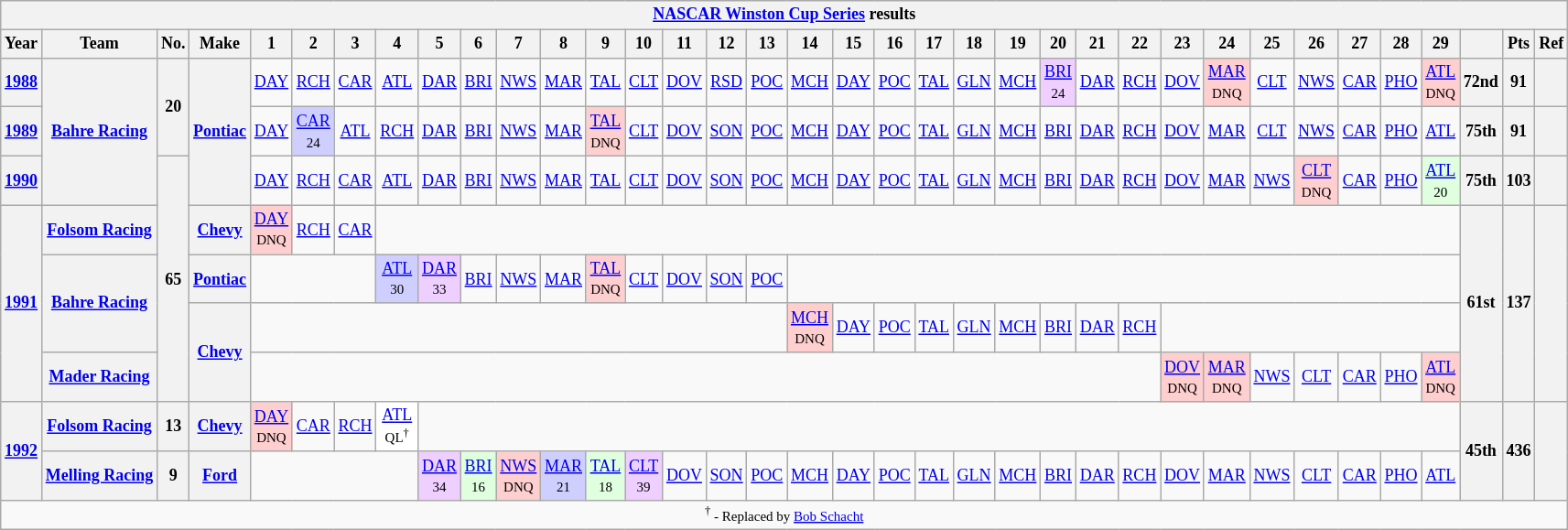<table class="wikitable" style="text-align:center; font-size:75%">
<tr>
<th colspan=45><a href='#'>NASCAR Winston Cup Series</a> results</th>
</tr>
<tr>
<th>Year</th>
<th>Team</th>
<th>No.</th>
<th>Make</th>
<th>1</th>
<th>2</th>
<th>3</th>
<th>4</th>
<th>5</th>
<th>6</th>
<th>7</th>
<th>8</th>
<th>9</th>
<th>10</th>
<th>11</th>
<th>12</th>
<th>13</th>
<th>14</th>
<th>15</th>
<th>16</th>
<th>17</th>
<th>18</th>
<th>19</th>
<th>20</th>
<th>21</th>
<th>22</th>
<th>23</th>
<th>24</th>
<th>25</th>
<th>26</th>
<th>27</th>
<th>28</th>
<th>29</th>
<th></th>
<th>Pts</th>
<th>Ref</th>
</tr>
<tr>
<th><a href='#'>1988</a></th>
<th rowspan=3><a href='#'>Bahre Racing</a></th>
<th rowspan=2>20</th>
<th rowspan=3><a href='#'>Pontiac</a></th>
<td><a href='#'>DAY</a></td>
<td><a href='#'>RCH</a></td>
<td><a href='#'>CAR</a></td>
<td><a href='#'>ATL</a></td>
<td><a href='#'>DAR</a></td>
<td><a href='#'>BRI</a></td>
<td><a href='#'>NWS</a></td>
<td><a href='#'>MAR</a></td>
<td><a href='#'>TAL</a></td>
<td><a href='#'>CLT</a></td>
<td><a href='#'>DOV</a></td>
<td><a href='#'>RSD</a></td>
<td><a href='#'>POC</a></td>
<td><a href='#'>MCH</a></td>
<td><a href='#'>DAY</a></td>
<td><a href='#'>POC</a></td>
<td><a href='#'>TAL</a></td>
<td><a href='#'>GLN</a></td>
<td><a href='#'>MCH</a></td>
<td style="background:#EFCFFF;"><a href='#'>BRI</a><br><small>24</small></td>
<td><a href='#'>DAR</a></td>
<td><a href='#'>RCH</a></td>
<td><a href='#'>DOV</a></td>
<td style="background:#FFCFCF;"><a href='#'>MAR</a><br><small>DNQ</small></td>
<td><a href='#'>CLT</a></td>
<td><a href='#'>NWS</a></td>
<td><a href='#'>CAR</a></td>
<td><a href='#'>PHO</a></td>
<td style="background:#FFCFCF;"><a href='#'>ATL</a><br><small>DNQ</small></td>
<th>72nd</th>
<th>91</th>
<th></th>
</tr>
<tr>
<th><a href='#'>1989</a></th>
<td><a href='#'>DAY</a></td>
<td style="background:#CFCFFF;"><a href='#'>CAR</a><br><small>24</small></td>
<td><a href='#'>ATL</a></td>
<td><a href='#'>RCH</a></td>
<td><a href='#'>DAR</a></td>
<td><a href='#'>BRI</a></td>
<td><a href='#'>NWS</a></td>
<td><a href='#'>MAR</a></td>
<td style="background:#FFCFCF;"><a href='#'>TAL</a><br><small>DNQ</small></td>
<td><a href='#'>CLT</a></td>
<td><a href='#'>DOV</a></td>
<td><a href='#'>SON</a></td>
<td><a href='#'>POC</a></td>
<td><a href='#'>MCH</a></td>
<td><a href='#'>DAY</a></td>
<td><a href='#'>POC</a></td>
<td><a href='#'>TAL</a></td>
<td><a href='#'>GLN</a></td>
<td><a href='#'>MCH</a></td>
<td><a href='#'>BRI</a></td>
<td><a href='#'>DAR</a></td>
<td><a href='#'>RCH</a></td>
<td><a href='#'>DOV</a></td>
<td><a href='#'>MAR</a></td>
<td><a href='#'>CLT</a></td>
<td><a href='#'>NWS</a></td>
<td><a href='#'>CAR</a></td>
<td><a href='#'>PHO</a></td>
<td><a href='#'>ATL</a></td>
<th>75th</th>
<th>91</th>
<th></th>
</tr>
<tr>
<th><a href='#'>1990</a></th>
<th rowspan=5>65</th>
<td><a href='#'>DAY</a></td>
<td><a href='#'>RCH</a></td>
<td><a href='#'>CAR</a></td>
<td><a href='#'>ATL</a></td>
<td><a href='#'>DAR</a></td>
<td><a href='#'>BRI</a></td>
<td><a href='#'>NWS</a></td>
<td><a href='#'>MAR</a></td>
<td><a href='#'>TAL</a></td>
<td><a href='#'>CLT</a></td>
<td><a href='#'>DOV</a></td>
<td><a href='#'>SON</a></td>
<td><a href='#'>POC</a></td>
<td><a href='#'>MCH</a></td>
<td><a href='#'>DAY</a></td>
<td><a href='#'>POC</a></td>
<td><a href='#'>TAL</a></td>
<td><a href='#'>GLN</a></td>
<td><a href='#'>MCH</a></td>
<td><a href='#'>BRI</a></td>
<td><a href='#'>DAR</a></td>
<td><a href='#'>RCH</a></td>
<td><a href='#'>DOV</a></td>
<td><a href='#'>MAR</a></td>
<td><a href='#'>NWS</a></td>
<td style="background:#FFCFCF;"><a href='#'>CLT</a><br><small>DNQ</small></td>
<td><a href='#'>CAR</a></td>
<td><a href='#'>PHO</a></td>
<td style="background:#DFFFDF;"><a href='#'>ATL</a><br><small>20</small></td>
<th>75th</th>
<th>103</th>
<th></th>
</tr>
<tr>
<th rowspan=4><a href='#'>1991</a></th>
<th><a href='#'>Folsom Racing</a></th>
<th><a href='#'>Chevy</a></th>
<td style="background:#FFCFCF;"><a href='#'>DAY</a><br><small>DNQ</small></td>
<td><a href='#'>RCH</a></td>
<td><a href='#'>CAR</a></td>
<td colspan=26></td>
<th rowspan=4>61st</th>
<th rowspan=4>137</th>
<th rowspan=4></th>
</tr>
<tr>
<th rowspan=2><a href='#'>Bahre Racing</a></th>
<th><a href='#'>Pontiac</a></th>
<td colspan=3></td>
<td style="background:#CFCFFF;"><a href='#'>ATL</a><br><small>30</small></td>
<td style="background:#EFCFFF;"><a href='#'>DAR</a><br><small>33</small></td>
<td><a href='#'>BRI</a></td>
<td><a href='#'>NWS</a></td>
<td><a href='#'>MAR</a></td>
<td style="background:#FFCFCF;"><a href='#'>TAL</a><br><small>DNQ</small></td>
<td><a href='#'>CLT</a></td>
<td><a href='#'>DOV</a></td>
<td><a href='#'>SON</a></td>
<td><a href='#'>POC</a></td>
<td colspan=16></td>
</tr>
<tr>
<th rowspan=2><a href='#'>Chevy</a></th>
<td colspan=13></td>
<td style="background:#FFCFCF;"><a href='#'>MCH</a><br><small>DNQ</small></td>
<td><a href='#'>DAY</a></td>
<td><a href='#'>POC</a></td>
<td><a href='#'>TAL</a></td>
<td><a href='#'>GLN</a></td>
<td><a href='#'>MCH</a></td>
<td><a href='#'>BRI</a></td>
<td><a href='#'>DAR</a></td>
<td><a href='#'>RCH</a></td>
<td colspan=7></td>
</tr>
<tr>
<th><a href='#'>Mader Racing</a></th>
<td colspan=22></td>
<td style="background:#FFCFCF;"><a href='#'>DOV</a><br><small>DNQ</small></td>
<td style="background:#FFCFCF;"><a href='#'>MAR</a><br><small>DNQ</small></td>
<td><a href='#'>NWS</a></td>
<td><a href='#'>CLT</a></td>
<td><a href='#'>CAR</a></td>
<td><a href='#'>PHO</a></td>
<td style="background:#FFCFCF;"><a href='#'>ATL</a><br><small>DNQ</small></td>
</tr>
<tr>
<th rowspan=2><a href='#'>1992</a></th>
<th><a href='#'>Folsom Racing</a></th>
<th>13</th>
<th><a href='#'>Chevy</a></th>
<td style="background:#FFCFCF;"><a href='#'>DAY</a><br><small>DNQ</small></td>
<td><a href='#'>CAR</a></td>
<td><a href='#'>RCH</a></td>
<td style="background:#FFFFFF;"><a href='#'>ATL</a><br><small>QL<sup>†</sup></small></td>
<td colspan=25></td>
<th rowspan=2>45th</th>
<th rowspan=2>436</th>
<th rowspan=2></th>
</tr>
<tr>
<th><a href='#'>Melling Racing</a></th>
<th>9</th>
<th><a href='#'>Ford</a></th>
<td colspan=4></td>
<td style="background:#EFCFFF;"><a href='#'>DAR</a><br><small>34</small></td>
<td style="background:#DFFFDF;"><a href='#'>BRI</a><br><small>16</small></td>
<td style="background:#FFCFCF;"><a href='#'>NWS</a><br><small>DNQ</small></td>
<td style="background:#CFCFFF;"><a href='#'>MAR</a><br><small>21</small></td>
<td style="background:#DFFFDF;"><a href='#'>TAL</a><br><small>18</small></td>
<td style="background:#EFCFFF;"><a href='#'>CLT</a><br><small>39</small></td>
<td><a href='#'>DOV</a></td>
<td><a href='#'>SON</a></td>
<td><a href='#'>POC</a></td>
<td><a href='#'>MCH</a></td>
<td><a href='#'>DAY</a></td>
<td><a href='#'>POC</a></td>
<td><a href='#'>TAL</a></td>
<td><a href='#'>GLN</a></td>
<td><a href='#'>MCH</a></td>
<td><a href='#'>BRI</a></td>
<td><a href='#'>DAR</a></td>
<td><a href='#'>RCH</a></td>
<td><a href='#'>DOV</a></td>
<td><a href='#'>MAR</a></td>
<td><a href='#'>NWS</a></td>
<td><a href='#'>CLT</a></td>
<td><a href='#'>CAR</a></td>
<td><a href='#'>PHO</a></td>
<td><a href='#'>ATL</a></td>
</tr>
<tr>
<td colspan=42><small><sup>†</sup> - Replaced by <a href='#'>Bob Schacht</a></small></td>
</tr>
</table>
